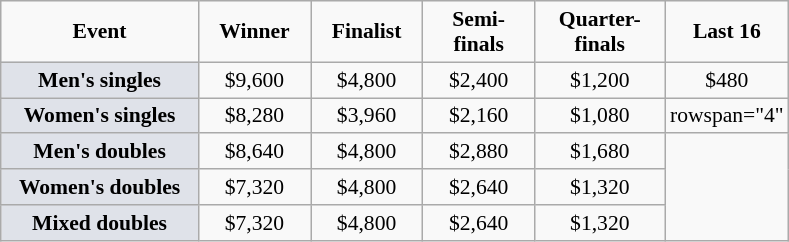<table class="wikitable" style="font-size:90%; text-align:center">
<tr>
<td width="125"><strong>Event</strong></td>
<td width="68"><strong>Winner</strong></td>
<td width="68"><strong>Finalist</strong></td>
<td width="68"><strong>Semi-finals</strong></td>
<td width="80"><strong>Quarter-finals</strong></td>
<td width="68"><strong>Last 16</strong></td>
</tr>
<tr>
<td bgcolor="#dfe2e9"><strong>Men's singles</strong></td>
<td>$9,600</td>
<td>$4,800</td>
<td>$2,400</td>
<td>$1,200</td>
<td>$480</td>
</tr>
<tr>
<td bgcolor="#dfe2e9"><strong>Women's singles</strong></td>
<td>$8,280</td>
<td>$3,960</td>
<td>$2,160</td>
<td>$1,080</td>
<td>rowspan="4" </td>
</tr>
<tr>
<td bgcolor="#dfe2e9"><strong>Men's doubles</strong></td>
<td>$8,640</td>
<td>$4,800</td>
<td>$2,880</td>
<td>$1,680</td>
</tr>
<tr>
<td bgcolor="#dfe2e9"><strong>Women's doubles</strong></td>
<td>$7,320</td>
<td>$4,800</td>
<td>$2,640</td>
<td>$1,320</td>
</tr>
<tr>
<td bgcolor="#dfe2e9"><strong>Mixed doubles</strong></td>
<td>$7,320</td>
<td>$4,800</td>
<td>$2,640</td>
<td>$1,320</td>
</tr>
</table>
